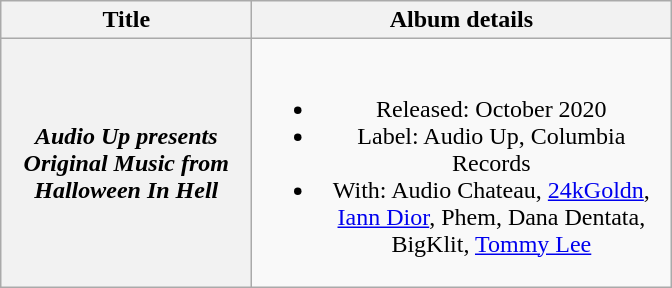<table class="wikitable plainrowheaders" style="text-align:center;">
<tr>
<th scope="col" style="width:10em;">Title</th>
<th scope="col" style="width:17em;">Album details</th>
</tr>
<tr>
<th scope="row"><em>Audio Up presents Original Music from Halloween In Hell</em></th>
<td><br><ul><li>Released: October 2020</li><li>Label: Audio Up, Columbia Records</li><li>With: Audio Chateau, <a href='#'>24kGoldn</a>, <a href='#'>Iann Dior</a>, Phem, Dana Dentata, BigKlit, <a href='#'>Tommy Lee</a></li></ul></td>
</tr>
</table>
